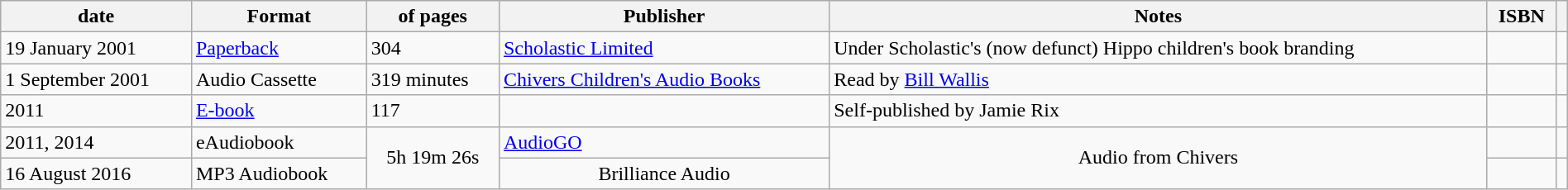<table class="wikitable"; width="100%">
<tr>
<th> date</th>
<th>Format</th>
<th> of pages</th>
<th>Publisher</th>
<th>Notes</th>
<th>ISBN</th>
<th></th>
</tr>
<tr>
<td>19 January 2001</td>
<td><a href='#'>Paperback</a></td>
<td>304</td>
<td><a href='#'>Scholastic Limited</a></td>
<td>Under Scholastic's (now defunct) Hippo children's book branding</td>
<td></td>
<td></td>
</tr>
<tr>
<td>1 September 2001</td>
<td>Audio Cassette</td>
<td>319 minutes</td>
<td><a href='#'>Chivers Children's Audio Books</a></td>
<td>Read by <a href='#'>Bill Wallis</a></td>
<td></td>
<td></td>
</tr>
<tr>
<td>2011</td>
<td><a href='#'>E-book</a></td>
<td>117</td>
<td></td>
<td>Self-published by Jamie Rix</td>
<td></td>
<td></td>
</tr>
<tr>
<td>2011, 2014</td>
<td>eAudiobook</td>
<td rowspan=2; align=center>5h 19m 26s</td>
<td><a href='#'>AudioGO</a></td>
<td rowspan=2; align=center>Audio from Chivers</td>
<td></td>
<td></td>
</tr>
<tr>
<td>16 August 2016</td>
<td>MP3 Audiobook</td>
<td align=center>Brilliance Audio</td>
<td></td>
<td></td>
</tr>
</table>
